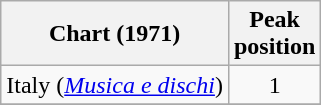<table class="wikitable sortable">
<tr>
<th align="left">Chart (1971)</th>
<th align="left">Peak<br>position</th>
</tr>
<tr>
<td align="left">Italy (<em><a href='#'>Musica e dischi</a></em>)</td>
<td align="center">1</td>
</tr>
<tr>
</tr>
</table>
